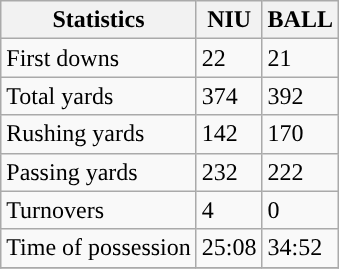<table class="wikitable" style="float: left;">
<tr>
<th>Statistics</th>
<th>NIU</th>
<th>BALL</th>
</tr>
<tr>
<td>First downs</td>
<td>22</td>
<td>21</td>
</tr>
<tr>
<td>Total yards</td>
<td>374</td>
<td>392</td>
</tr>
<tr>
<td>Rushing yards</td>
<td>142</td>
<td>170</td>
</tr>
<tr>
<td>Passing yards</td>
<td>232</td>
<td>222</td>
</tr>
<tr>
<td>Turnovers</td>
<td>4</td>
<td>0</td>
</tr>
<tr>
<td>Time of possession</td>
<td>25:08</td>
<td>34:52</td>
</tr>
<tr>
</tr>
</table>
